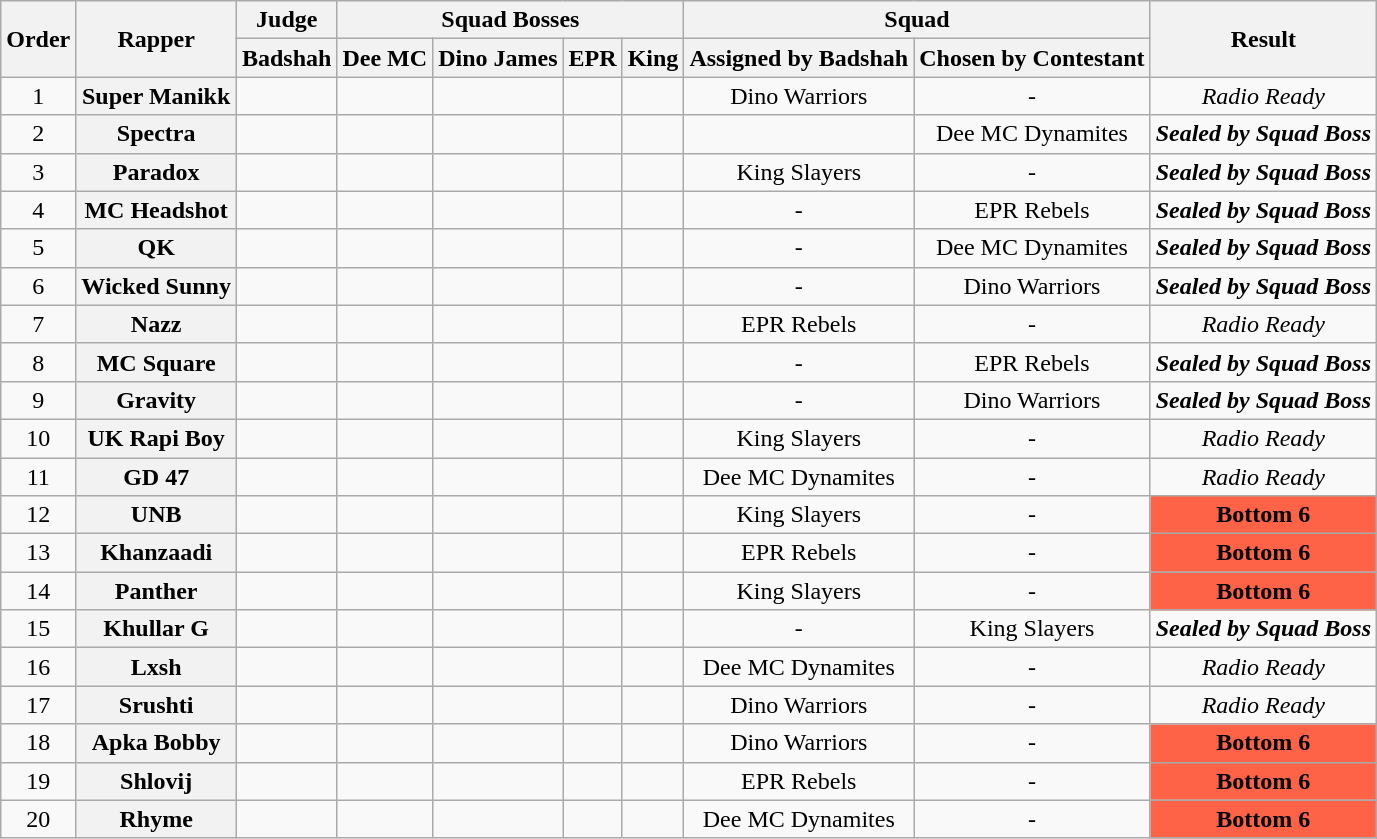<table class="wikitable" style="text-align:center">
<tr>
<th rowspan="2">Order</th>
<th rowspan="2">Rapper</th>
<th>Judge</th>
<th colspan="4">Squad Bosses</th>
<th colspan="2">Squad</th>
<th rowspan="2">Result</th>
</tr>
<tr>
<th>Badshah</th>
<th>Dee MC</th>
<th>Dino James</th>
<th>EPR</th>
<th>King</th>
<th>Assigned by Badshah</th>
<th>Chosen by Contestant</th>
</tr>
<tr>
<td>1</td>
<th>Super Manikk</th>
<td> </td>
<td></td>
<td></td>
<td></td>
<td></td>
<td>Dino Warriors</td>
<td>-</td>
<td><em>Radio Ready</em></td>
</tr>
<tr>
<td>2</td>
<th>Spectra</th>
<td></td>
<td></td>
<td></td>
<td></td>
<td></td>
<td></td>
<td>Dee MC Dynamites</td>
<td><strong><em>Sealed by Squad Boss</em></strong></td>
</tr>
<tr>
<td>3</td>
<th>Paradox</th>
<td></td>
<td></td>
<td></td>
<td></td>
<td></td>
<td>King Slayers</td>
<td>-</td>
<td><strong><em>Sealed by Squad Boss</em></strong></td>
</tr>
<tr>
<td>4</td>
<th>MC Headshot</th>
<td></td>
<td></td>
<td></td>
<td></td>
<td></td>
<td>-</td>
<td>EPR Rebels</td>
<td><strong><em>Sealed by Squad Boss</em></strong></td>
</tr>
<tr>
<td>5</td>
<th>QK</th>
<td></td>
<td></td>
<td></td>
<td></td>
<td></td>
<td>-</td>
<td>Dee MC Dynamites</td>
<td><strong><em>Sealed by Squad Boss</em></strong></td>
</tr>
<tr>
<td>6</td>
<th>Wicked Sunny</th>
<td></td>
<td></td>
<td></td>
<td></td>
<td></td>
<td>-</td>
<td>Dino Warriors</td>
<td><strong><em>Sealed by Squad Boss</em></strong></td>
</tr>
<tr>
<td>7</td>
<th>Nazz</th>
<td> </td>
<td></td>
<td></td>
<td></td>
<td></td>
<td>EPR Rebels</td>
<td>-</td>
<td><em>Radio Ready</em></td>
</tr>
<tr>
<td>8</td>
<th>MC Square</th>
<td></td>
<td></td>
<td></td>
<td></td>
<td></td>
<td>-</td>
<td>EPR Rebels</td>
<td><strong><em>Sealed by Squad Boss</em></strong></td>
</tr>
<tr>
<td>9</td>
<th>Gravity</th>
<td></td>
<td></td>
<td></td>
<td></td>
<td></td>
<td>-</td>
<td>Dino Warriors</td>
<td><strong><em>Sealed by Squad Boss</em></strong></td>
</tr>
<tr>
<td>10</td>
<th>UK Rapi Boy</th>
<td> </td>
<td></td>
<td></td>
<td></td>
<td></td>
<td>King Slayers</td>
<td>-</td>
<td><em>Radio Ready</em></td>
</tr>
<tr>
<td>11</td>
<th>GD 47</th>
<td> </td>
<td></td>
<td></td>
<td></td>
<td></td>
<td>Dee MC Dynamites</td>
<td>-</td>
<td><em>Radio Ready</em></td>
</tr>
<tr>
<td>12</td>
<th>UNB</th>
<td></td>
<td></td>
<td></td>
<td></td>
<td></td>
<td>King Slayers</td>
<td>-</td>
<td bgcolor="tomato"><strong>Bottom 6</strong></td>
</tr>
<tr>
<td>13</td>
<th>Khanzaadi</th>
<td></td>
<td></td>
<td></td>
<td></td>
<td></td>
<td>EPR Rebels</td>
<td>-</td>
<td bgcolor="tomato"><strong>Bottom 6</strong></td>
</tr>
<tr>
<td>14</td>
<th>Panther</th>
<td></td>
<td></td>
<td></td>
<td></td>
<td></td>
<td>King Slayers</td>
<td>-</td>
<td bgcolor="tomato"><strong>Bottom 6</strong></td>
</tr>
<tr>
<td>15</td>
<th>Khullar G</th>
<td></td>
<td></td>
<td></td>
<td></td>
<td></td>
<td>-</td>
<td>King Slayers</td>
<td><strong><em>Sealed by Squad Boss</em></strong></td>
</tr>
<tr>
<td>16</td>
<th>Lxsh</th>
<td> </td>
<td></td>
<td></td>
<td></td>
<td></td>
<td>Dee MC Dynamites</td>
<td>-</td>
<td><em>Radio Ready</em></td>
</tr>
<tr>
<td>17</td>
<th>Srushti</th>
<td> </td>
<td></td>
<td></td>
<td></td>
<td></td>
<td>Dino Warriors</td>
<td>-</td>
<td><em>Radio Ready</em></td>
</tr>
<tr>
<td>18</td>
<th>Apka Bobby</th>
<td></td>
<td></td>
<td></td>
<td></td>
<td></td>
<td>Dino Warriors</td>
<td>-</td>
<td bgcolor="tomato"><strong>Bottom 6</strong></td>
</tr>
<tr>
<td>19</td>
<th>Shlovij</th>
<td></td>
<td></td>
<td></td>
<td></td>
<td></td>
<td>EPR Rebels</td>
<td>-</td>
<td bgcolor="tomato"><strong>Bottom 6</strong></td>
</tr>
<tr>
<td>20</td>
<th>Rhyme</th>
<td></td>
<td></td>
<td></td>
<td></td>
<td></td>
<td>Dee MC Dynamites</td>
<td>-</td>
<td bgcolor="tomato"><strong>Bottom 6</strong></td>
</tr>
</table>
